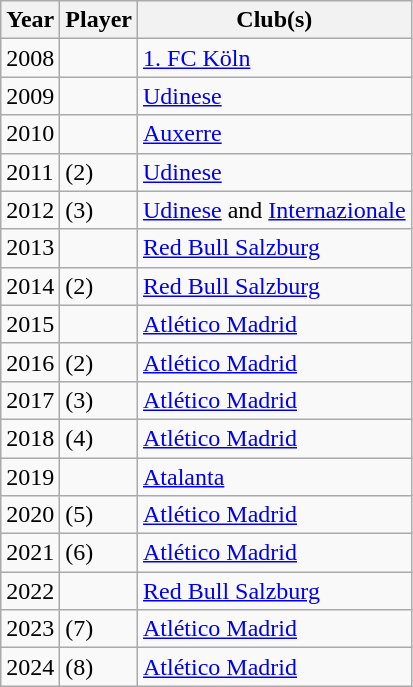<table class="wikitable plainrowheaders sortable">
<tr>
<th>Year</th>
<th>Player</th>
<th>Club(s)</th>
</tr>
<tr>
<td>2008</td>
<td align=left></td>
<td> <a href='#'>1. FC Köln</a></td>
</tr>
<tr>
<td>2009</td>
<td align=left></td>
<td> <a href='#'>Udinese</a></td>
</tr>
<tr>
<td>2010</td>
<td align=left></td>
<td> <a href='#'>Auxerre</a></td>
</tr>
<tr>
<td>2011</td>
<td align=left> (2)</td>
<td> <a href='#'>Udinese</a></td>
</tr>
<tr>
<td>2012</td>
<td align=left> (3)</td>
<td> <a href='#'>Udinese</a> and  <a href='#'>Internazionale</a></td>
</tr>
<tr>
<td>2013</td>
<td align=left></td>
<td> <a href='#'>Red Bull Salzburg</a></td>
</tr>
<tr>
<td>2014</td>
<td align=left> (2)</td>
<td> <a href='#'>Red Bull Salzburg</a></td>
</tr>
<tr>
<td>2015</td>
<td align=left></td>
<td> <a href='#'>Atlético Madrid</a></td>
</tr>
<tr>
<td>2016</td>
<td align=left> (2)</td>
<td> <a href='#'>Atlético Madrid</a></td>
</tr>
<tr>
<td>2017</td>
<td align=left> (3)</td>
<td> <a href='#'>Atlético Madrid</a></td>
</tr>
<tr>
<td>2018</td>
<td align=left> (4)</td>
<td> <a href='#'>Atlético Madrid</a></td>
</tr>
<tr>
<td>2019</td>
<td align=left></td>
<td> <a href='#'>Atalanta</a></td>
</tr>
<tr>
<td>2020</td>
<td align=left> (5)</td>
<td> <a href='#'>Atlético Madrid</a></td>
</tr>
<tr>
<td>2021</td>
<td align=left> (6)</td>
<td> <a href='#'>Atlético Madrid</a></td>
</tr>
<tr>
<td>2022</td>
<td align=left></td>
<td> <a href='#'>Red Bull Salzburg</a></td>
</tr>
<tr>
<td>2023</td>
<td align=left> (7)</td>
<td> <a href='#'>Atlético Madrid</a></td>
</tr>
<tr>
<td>2024</td>
<td align=left> (8)</td>
<td> <a href='#'>Atlético Madrid</a></td>
</tr>
</table>
